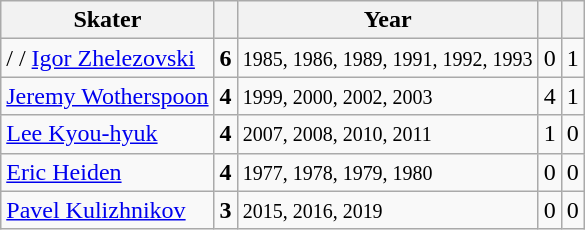<table class="wikitable" border="1">
<tr>
<th>Skater</th>
<th></th>
<th>Year</th>
<th></th>
<th></th>
</tr>
<tr>
<td> /  /  <a href='#'>Igor Zhelezovski</a></td>
<td><strong>6</strong></td>
<td><small>1985, 1986, 1989, 1991, 1992, 1993</small></td>
<td>0</td>
<td>1</td>
</tr>
<tr>
<td> <a href='#'>Jeremy Wotherspoon</a></td>
<td><strong>4</strong></td>
<td><small>1999, 2000, 2002, 2003 </small></td>
<td>4</td>
<td>1</td>
</tr>
<tr>
<td> <a href='#'>Lee Kyou-hyuk</a></td>
<td><strong>4</strong></td>
<td><small>2007, 2008, 2010, 2011 </small></td>
<td>1</td>
<td>0</td>
</tr>
<tr>
<td> <a href='#'>Eric Heiden</a></td>
<td><strong>4</strong></td>
<td><small>1977, 1978, 1979, 1980 </small></td>
<td>0</td>
<td>0</td>
</tr>
<tr>
<td> <a href='#'>Pavel Kulizhnikov</a></td>
<td><strong>3</strong></td>
<td><small>2015, 2016, 2019 </small></td>
<td>0</td>
<td>0</td>
</tr>
</table>
